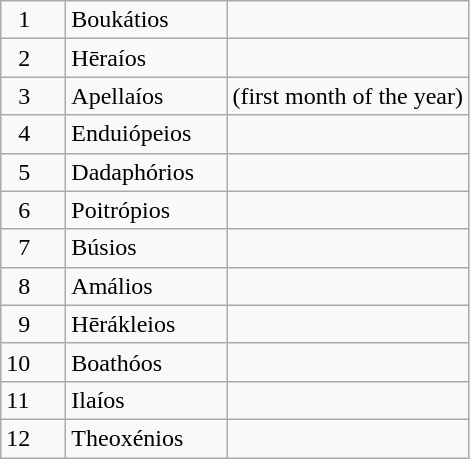<table class="wikitable">
<tr>
<td>  1</td>
<td>Boukátios</td>
<td></td>
</tr>
<tr>
<td>  2</td>
<td>Hēraíos</td>
<td></td>
</tr>
<tr>
<td>  3</td>
<td>Apellaíos</td>
<td> (first month of the year)</td>
</tr>
<tr>
<td>  4  </td>
<td>Enduiópeios  </td>
<td></td>
</tr>
<tr>
<td>  5</td>
<td>Dadaphórios</td>
<td></td>
</tr>
<tr>
<td>  6</td>
<td>Poitrópios</td>
<td></td>
</tr>
<tr>
<td>  7</td>
<td>Búsios</td>
<td></td>
</tr>
<tr>
<td>  8</td>
<td>Amálios</td>
<td></td>
</tr>
<tr>
<td>  9</td>
<td>Hērákleios</td>
<td></td>
</tr>
<tr>
<td>10</td>
<td>Boathóos</td>
<td></td>
</tr>
<tr>
<td>11</td>
<td>Ilaíos</td>
<td></td>
</tr>
<tr>
<td>12</td>
<td>Theoxénios</td>
<td></td>
</tr>
</table>
